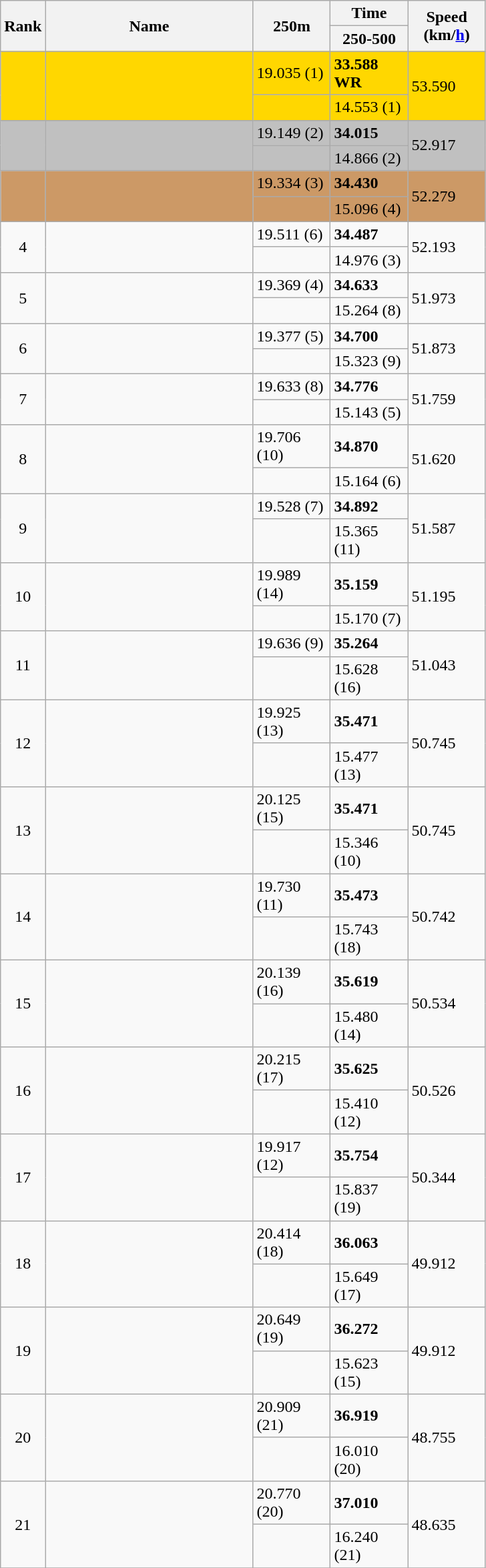<table class="wikitable">
<tr>
<th rowspan=2 width=20>Rank</th>
<th rowspan=2 width=200>Name</th>
<th rowspan=2 width=70>250m</th>
<th width=70>Time</th>
<th rowspan=2 width=70>Speed<br>(km/<a href='#'>h</a>)</th>
</tr>
<tr>
<th>250-500</th>
</tr>
<tr bgcolor=gold>
<td align=center rowspan=2></td>
<td rowspan=2></td>
<td>19.035 (1)</td>
<td><strong>33.588 WR</strong></td>
<td rowspan=2>53.590</td>
</tr>
<tr bgcolor=gold>
<td></td>
<td>14.553 (1)</td>
</tr>
<tr bgcolor=silver>
<td align=center rowspan=2></td>
<td rowspan=2></td>
<td>19.149 (2)</td>
<td><strong>34.015</strong></td>
<td rowspan=2>52.917</td>
</tr>
<tr bgcolor=silver>
<td></td>
<td>14.866 (2)</td>
</tr>
<tr bgcolor=cc9966>
<td align=center rowspan=2></td>
<td rowspan=2></td>
<td>19.334 (3)</td>
<td><strong>34.430</strong></td>
<td rowspan=2>52.279</td>
</tr>
<tr bgcolor=cc9966>
<td></td>
<td>15.096 (4)</td>
</tr>
<tr>
<td align=center rowspan=2>4</td>
<td rowspan=2></td>
<td>19.511 (6)</td>
<td><strong>34.487</strong></td>
<td rowspan=2>52.193</td>
</tr>
<tr>
<td></td>
<td>14.976 (3)</td>
</tr>
<tr>
<td align=center rowspan=2>5</td>
<td rowspan=2></td>
<td>19.369 (4)</td>
<td><strong>34.633</strong></td>
<td rowspan=2>51.973</td>
</tr>
<tr>
<td></td>
<td>15.264 (8)</td>
</tr>
<tr>
<td align=center rowspan=2>6</td>
<td rowspan=2></td>
<td>19.377 (5)</td>
<td><strong>34.700</strong></td>
<td rowspan=2>51.873</td>
</tr>
<tr>
<td></td>
<td>15.323 (9)</td>
</tr>
<tr>
<td align=center rowspan=2>7</td>
<td rowspan=2></td>
<td>19.633 (8)</td>
<td><strong>34.776</strong></td>
<td rowspan=2>51.759</td>
</tr>
<tr>
<td></td>
<td>15.143 (5)</td>
</tr>
<tr>
<td align=center rowspan=2>8</td>
<td rowspan=2></td>
<td>19.706 (10)</td>
<td><strong>34.870</strong></td>
<td rowspan=2>51.620</td>
</tr>
<tr>
<td></td>
<td>15.164 (6)</td>
</tr>
<tr>
<td align=center rowspan=2>9</td>
<td rowspan=2></td>
<td>19.528 (7)</td>
<td><strong>34.892</strong></td>
<td rowspan=2>51.587</td>
</tr>
<tr>
<td></td>
<td>15.365 (11)</td>
</tr>
<tr>
<td align=center rowspan=2>10</td>
<td rowspan=2></td>
<td>19.989 (14)</td>
<td><strong>35.159</strong></td>
<td rowspan=2>51.195</td>
</tr>
<tr>
<td></td>
<td>15.170 (7)</td>
</tr>
<tr>
<td align=center rowspan=2>11</td>
<td rowspan=2></td>
<td>19.636 (9)</td>
<td><strong>35.264</strong></td>
<td rowspan=2>51.043</td>
</tr>
<tr>
<td></td>
<td>15.628 (16)</td>
</tr>
<tr>
<td align=center rowspan=2>12</td>
<td rowspan=2></td>
<td>19.925 (13)</td>
<td><strong>35.471</strong></td>
<td rowspan=2>50.745</td>
</tr>
<tr>
<td></td>
<td>15.477 (13)</td>
</tr>
<tr>
<td align=center rowspan=2>13</td>
<td rowspan=2></td>
<td>20.125 (15)</td>
<td><strong>35.471</strong></td>
<td rowspan=2>50.745</td>
</tr>
<tr>
<td></td>
<td>15.346 (10)</td>
</tr>
<tr>
<td align=center rowspan=2>14</td>
<td rowspan=2></td>
<td>19.730 (11)</td>
<td><strong>35.473</strong></td>
<td rowspan=2>50.742</td>
</tr>
<tr>
<td></td>
<td>15.743 (18)</td>
</tr>
<tr>
<td align=center rowspan=2>15</td>
<td rowspan=2></td>
<td>20.139 (16)</td>
<td><strong>35.619</strong></td>
<td rowspan=2>50.534</td>
</tr>
<tr>
<td></td>
<td>15.480 (14)</td>
</tr>
<tr>
<td align=center rowspan=2>16</td>
<td rowspan=2></td>
<td>20.215 (17)</td>
<td><strong>35.625</strong></td>
<td rowspan=2>50.526</td>
</tr>
<tr>
<td></td>
<td>15.410 (12)</td>
</tr>
<tr>
<td align=center rowspan=2>17</td>
<td rowspan=2></td>
<td>19.917 (12)</td>
<td><strong>35.754</strong></td>
<td rowspan=2>50.344</td>
</tr>
<tr>
<td></td>
<td>15.837 (19)</td>
</tr>
<tr>
<td align=center rowspan=2>18</td>
<td rowspan=2></td>
<td>20.414 (18)</td>
<td><strong>36.063</strong></td>
<td rowspan=2>49.912</td>
</tr>
<tr>
<td></td>
<td>15.649 (17)</td>
</tr>
<tr>
<td align=center rowspan=2>19</td>
<td rowspan=2></td>
<td>20.649 (19)</td>
<td><strong>36.272</strong></td>
<td rowspan=2>49.912</td>
</tr>
<tr>
<td></td>
<td>15.623 (15)</td>
</tr>
<tr>
<td align=center rowspan=2>20</td>
<td rowspan=2></td>
<td>20.909 (21)</td>
<td><strong>36.919</strong></td>
<td rowspan=2>48.755</td>
</tr>
<tr>
<td></td>
<td>16.010 (20)</td>
</tr>
<tr>
<td align=center rowspan=2>21</td>
<td rowspan=2></td>
<td>20.770 (20)</td>
<td><strong>37.010</strong></td>
<td rowspan=2>48.635</td>
</tr>
<tr>
<td></td>
<td>16.240 (21)</td>
</tr>
<tr>
</tr>
</table>
